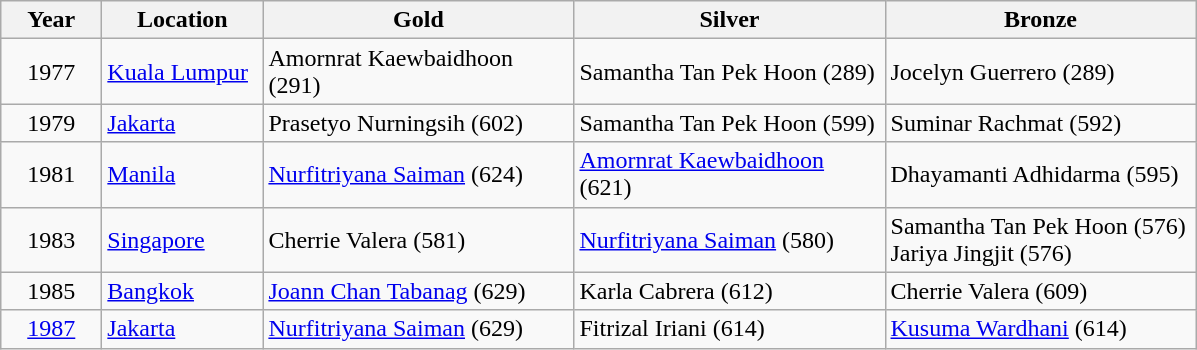<table class="wikitable">
<tr>
<th width="60">Year</th>
<th width="100">Location</th>
<th width="200">Gold</th>
<th width="200">Silver</th>
<th width="200">Bronze</th>
</tr>
<tr>
<td align="center">1977</td>
<td><a href='#'>Kuala Lumpur</a></td>
<td> Amornrat Kaewbaidhoon (291)</td>
<td> Samantha Tan Pek Hoon (289)</td>
<td> Jocelyn Guerrero (289)</td>
</tr>
<tr>
<td align="center">1979</td>
<td><a href='#'>Jakarta</a></td>
<td> Prasetyo Nurningsih (602)</td>
<td> Samantha Tan Pek Hoon (599)</td>
<td> Suminar Rachmat (592)</td>
</tr>
<tr>
<td align="center">1981</td>
<td><a href='#'>Manila</a></td>
<td> <a href='#'>Nurfitriyana Saiman</a> (624)</td>
<td> <a href='#'>Amornrat Kaewbaidhoon</a> (621)</td>
<td> Dhayamanti Adhidarma (595)</td>
</tr>
<tr>
<td align="center">1983</td>
<td><a href='#'>Singapore</a></td>
<td> Cherrie Valera (581)</td>
<td> <a href='#'>Nurfitriyana Saiman</a> (580)</td>
<td> Samantha Tan Pek Hoon (576)<br> Jariya Jingjit (576)</td>
</tr>
<tr>
<td align="center">1985</td>
<td><a href='#'>Bangkok</a></td>
<td> <a href='#'>Joann Chan Tabanag</a> (629)</td>
<td> Karla Cabrera (612)</td>
<td> Cherrie Valera (609)</td>
</tr>
<tr>
<td align="center"><a href='#'>1987</a></td>
<td><a href='#'>Jakarta</a></td>
<td> <a href='#'>Nurfitriyana Saiman</a> (629)</td>
<td> Fitrizal Iriani (614)</td>
<td> <a href='#'>Kusuma Wardhani</a> (614)</td>
</tr>
</table>
